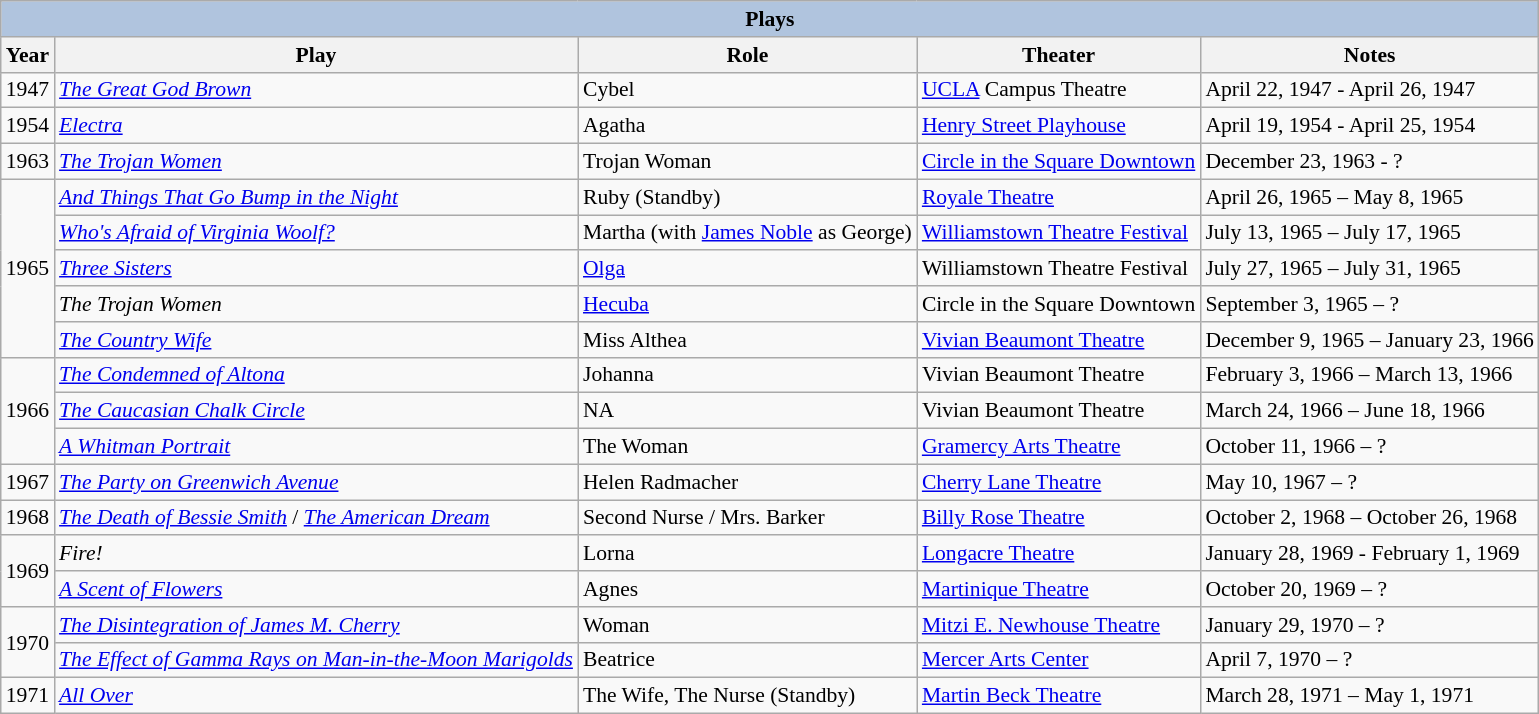<table class="wikitable" style="font-size: 90%;">
<tr>
<th colspan="5" style="background: LightSteelBlue;">Plays</th>
</tr>
<tr>
<th>Year</th>
<th>Play</th>
<th>Role</th>
<th>Theater</th>
<th>Notes</th>
</tr>
<tr>
<td>1947</td>
<td><em><a href='#'>The Great God Brown</a></em></td>
<td>Cybel</td>
<td><a href='#'>UCLA</a> Campus Theatre</td>
<td>April 22, 1947 - April 26, 1947</td>
</tr>
<tr>
<td>1954</td>
<td><em><a href='#'>Electra</a></em></td>
<td>Agatha</td>
<td><a href='#'>Henry Street Playhouse</a></td>
<td>April 19, 1954 - April 25, 1954</td>
</tr>
<tr>
<td>1963</td>
<td><em><a href='#'>The Trojan Women</a></em></td>
<td>Trojan Woman</td>
<td><a href='#'>Circle in the Square Downtown</a></td>
<td>December 23, 1963 - ?</td>
</tr>
<tr>
<td rowspan=5>1965</td>
<td><em><a href='#'>And Things That Go Bump in the Night</a></em></td>
<td>Ruby (Standby)</td>
<td><a href='#'>Royale Theatre</a></td>
<td>April 26, 1965 – May 8, 1965</td>
</tr>
<tr>
<td><em><a href='#'>Who's Afraid of Virginia Woolf?</a></em></td>
<td>Martha (with <a href='#'>James Noble</a> as George)</td>
<td><a href='#'>Williamstown Theatre Festival</a></td>
<td>July 13, 1965 – July 17, 1965</td>
</tr>
<tr>
<td><em><a href='#'>Three Sisters</a></em></td>
<td><a href='#'>Olga</a></td>
<td>Williamstown Theatre Festival</td>
<td>July 27, 1965 – July 31, 1965</td>
</tr>
<tr>
<td><em>The Trojan Women</em></td>
<td><a href='#'>Hecuba</a></td>
<td>Circle in the Square Downtown</td>
<td>September 3, 1965 – ?</td>
</tr>
<tr>
<td><em><a href='#'>The Country Wife</a></em></td>
<td>Miss Althea</td>
<td><a href='#'>Vivian Beaumont Theatre</a></td>
<td>December 9, 1965 – January 23, 1966</td>
</tr>
<tr>
<td rowspan=3>1966</td>
<td><em><a href='#'>The Condemned of Altona</a></em></td>
<td>Johanna</td>
<td>Vivian Beaumont Theatre</td>
<td>February 3, 1966 – March 13, 1966</td>
</tr>
<tr>
<td><em><a href='#'>The Caucasian Chalk Circle</a></em></td>
<td>NA</td>
<td>Vivian Beaumont Theatre</td>
<td>March 24, 1966 – June 18, 1966</td>
</tr>
<tr>
<td><em><a href='#'>A Whitman Portrait</a></em></td>
<td>The Woman</td>
<td><a href='#'>Gramercy Arts Theatre</a></td>
<td>October 11, 1966 – ?</td>
</tr>
<tr>
<td>1967</td>
<td><em><a href='#'>The Party on Greenwich Avenue</a></em></td>
<td>Helen Radmacher</td>
<td><a href='#'>Cherry Lane Theatre</a></td>
<td>May 10, 1967 – ?</td>
</tr>
<tr>
<td>1968</td>
<td><em><a href='#'>The Death of Bessie Smith</a></em> / <em><a href='#'>The American Dream</a></em></td>
<td>Second Nurse / Mrs. Barker</td>
<td><a href='#'>Billy Rose Theatre</a></td>
<td>October 2, 1968 – October 26, 1968</td>
</tr>
<tr>
<td rowspan=2>1969</td>
<td><em>Fire!</em></td>
<td>Lorna</td>
<td><a href='#'>Longacre Theatre</a></td>
<td>January 28, 1969 - February 1, 1969</td>
</tr>
<tr>
<td><em><a href='#'>A Scent of Flowers</a></em></td>
<td>Agnes</td>
<td><a href='#'>Martinique Theatre</a></td>
<td>October 20, 1969 – ?</td>
</tr>
<tr>
<td rowspan=2>1970</td>
<td><em><a href='#'>The Disintegration of James M. Cherry</a></em></td>
<td>Woman</td>
<td><a href='#'>Mitzi E. Newhouse Theatre</a></td>
<td>January 29, 1970 – ?</td>
</tr>
<tr>
<td><em><a href='#'>The Effect of Gamma Rays on Man-in-the-Moon Marigolds</a></em></td>
<td>Beatrice</td>
<td><a href='#'>Mercer Arts Center</a></td>
<td>April 7, 1970 – ?</td>
</tr>
<tr>
<td>1971</td>
<td><em><a href='#'>All Over</a></em></td>
<td>The Wife, The Nurse (Standby)</td>
<td><a href='#'>Martin Beck Theatre</a></td>
<td>March 28, 1971 – May 1, 1971</td>
</tr>
</table>
